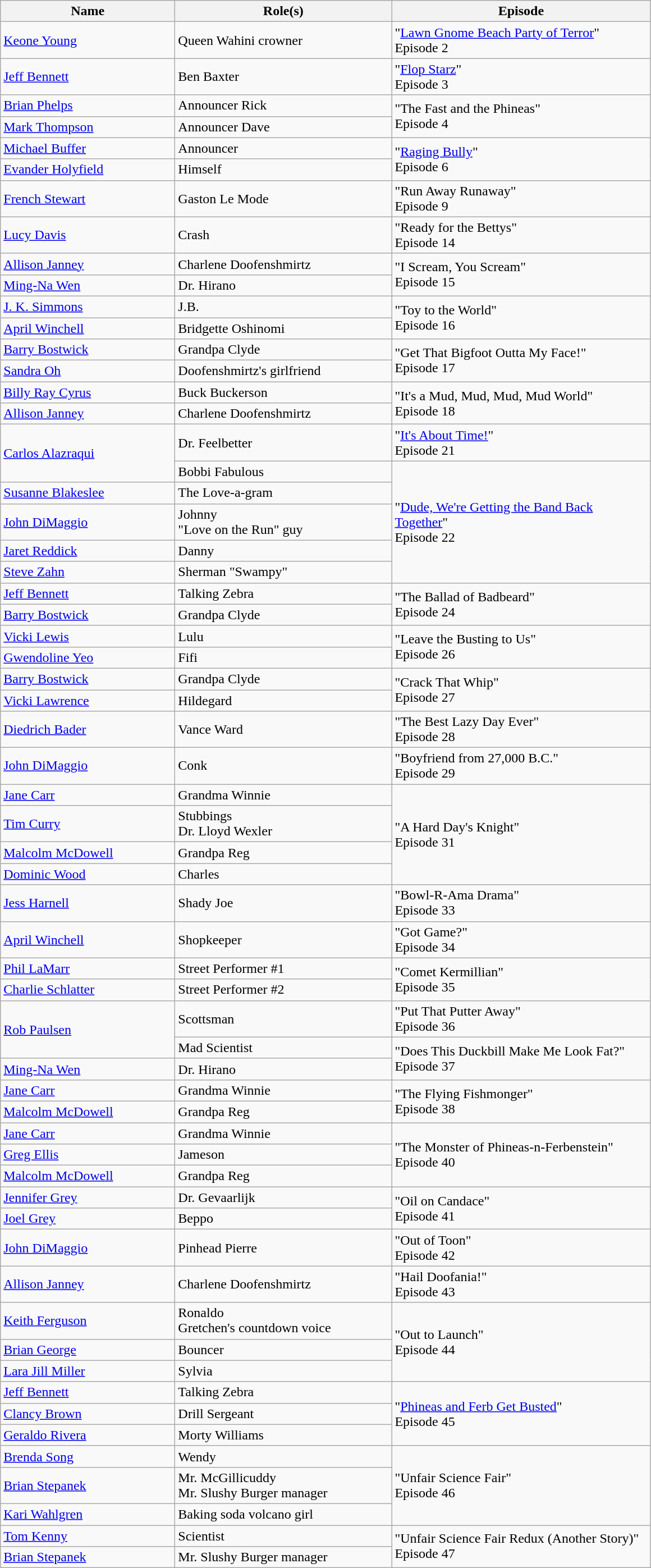<table class="wikitable">
<tr>
<th scope="col" style="width: 200px;">Name</th>
<th scope="col" style="width: 250px;">Role(s)</th>
<th scope="col" style="width: 300px;">Episode</th>
</tr>
<tr>
<td><a href='#'>Keone Young</a></td>
<td>Queen Wahini crowner</td>
<td>"<a href='#'>Lawn Gnome Beach Party of Terror</a>"<br>Episode 2</td>
</tr>
<tr>
<td><a href='#'>Jeff Bennett</a></td>
<td>Ben Baxter</td>
<td>"<a href='#'>Flop Starz</a>"<br>Episode 3</td>
</tr>
<tr>
<td><a href='#'>Brian Phelps</a></td>
<td>Announcer Rick</td>
<td rowspan="2">"The Fast and the Phineas"<br>Episode 4</td>
</tr>
<tr>
<td><a href='#'>Mark Thompson</a></td>
<td>Announcer Dave</td>
</tr>
<tr>
<td><a href='#'>Michael Buffer</a></td>
<td>Announcer</td>
<td rowspan="2">"<a href='#'>Raging Bully</a>"<br>Episode 6</td>
</tr>
<tr>
<td><a href='#'>Evander Holyfield</a></td>
<td>Himself</td>
</tr>
<tr>
<td><a href='#'>French Stewart</a></td>
<td>Gaston Le Mode</td>
<td>"Run Away Runaway"<br>Episode 9</td>
</tr>
<tr>
<td><a href='#'>Lucy Davis</a></td>
<td>Crash</td>
<td>"Ready for the Bettys"<br>Episode 14</td>
</tr>
<tr>
<td><a href='#'>Allison Janney</a></td>
<td>Charlene Doofenshmirtz</td>
<td rowspan="2">"I Scream, You Scream"<br>Episode 15</td>
</tr>
<tr>
<td><a href='#'>Ming-Na Wen</a></td>
<td>Dr. Hirano</td>
</tr>
<tr>
<td><a href='#'>J. K. Simmons</a></td>
<td>J.B.</td>
<td rowspan="2">"Toy to the World"<br>Episode 16</td>
</tr>
<tr>
<td><a href='#'>April Winchell</a></td>
<td>Bridgette Oshinomi</td>
</tr>
<tr>
<td><a href='#'>Barry Bostwick</a></td>
<td>Grandpa Clyde</td>
<td rowspan="2">"Get That Bigfoot Outta My Face!"<br>Episode 17</td>
</tr>
<tr>
<td><a href='#'>Sandra Oh</a></td>
<td>Doofenshmirtz's girlfriend</td>
</tr>
<tr>
<td><a href='#'>Billy Ray Cyrus</a></td>
<td>Buck Buckerson</td>
<td rowspan="2">"It's a Mud, Mud, Mud, Mud World"<br>Episode 18</td>
</tr>
<tr>
<td><a href='#'>Allison Janney</a></td>
<td>Charlene Doofenshmirtz</td>
</tr>
<tr>
<td rowspan="2"><a href='#'>Carlos Alazraqui</a></td>
<td>Dr. Feelbetter</td>
<td>"<a href='#'>It's About Time!</a>"<br>Episode 21</td>
</tr>
<tr>
<td>Bobbi Fabulous</td>
<td rowspan="5">"<a href='#'>Dude, We're Getting the Band Back Together</a>"<br>Episode 22</td>
</tr>
<tr>
<td><a href='#'>Susanne Blakeslee</a></td>
<td>The Love-a-gram</td>
</tr>
<tr>
<td><a href='#'>John DiMaggio</a></td>
<td>Johnny<br>"Love on the Run" guy</td>
</tr>
<tr>
<td><a href='#'>Jaret Reddick</a></td>
<td>Danny</td>
</tr>
<tr>
<td><a href='#'>Steve Zahn</a></td>
<td>Sherman "Swampy"</td>
</tr>
<tr>
<td><a href='#'>Jeff Bennett</a></td>
<td>Talking Zebra</td>
<td rowspan="2">"The Ballad of Badbeard"<br>Episode 24</td>
</tr>
<tr>
<td><a href='#'>Barry Bostwick</a></td>
<td>Grandpa Clyde</td>
</tr>
<tr>
<td><a href='#'>Vicki Lewis</a></td>
<td>Lulu</td>
<td rowspan="2">"Leave the Busting to Us"<br>Episode 26</td>
</tr>
<tr>
<td><a href='#'>Gwendoline Yeo</a></td>
<td>Fifi</td>
</tr>
<tr>
<td><a href='#'>Barry Bostwick</a></td>
<td>Grandpa Clyde</td>
<td rowspan="2">"Crack That Whip"<br>Episode 27</td>
</tr>
<tr>
<td><a href='#'>Vicki Lawrence</a></td>
<td>Hildegard</td>
</tr>
<tr>
<td><a href='#'>Diedrich Bader</a></td>
<td>Vance Ward</td>
<td>"The Best Lazy Day Ever"<br>Episode 28</td>
</tr>
<tr>
<td><a href='#'>John DiMaggio</a></td>
<td>Conk</td>
<td>"Boyfriend from 27,000 B.C."<br>Episode 29</td>
</tr>
<tr>
<td><a href='#'>Jane Carr</a></td>
<td>Grandma Winnie</td>
<td rowspan="4">"A Hard Day's Knight"<br>Episode 31</td>
</tr>
<tr>
<td><a href='#'>Tim Curry</a></td>
<td>Stubbings<br>Dr. Lloyd Wexler</td>
</tr>
<tr>
<td><a href='#'>Malcolm McDowell</a></td>
<td>Grandpa Reg</td>
</tr>
<tr>
<td><a href='#'>Dominic Wood</a></td>
<td>Charles</td>
</tr>
<tr>
<td><a href='#'>Jess Harnell</a></td>
<td>Shady Joe</td>
<td>"Bowl-R-Ama Drama"<br>Episode 33</td>
</tr>
<tr>
<td><a href='#'>April Winchell</a></td>
<td>Shopkeeper</td>
<td>"Got Game?"<br>Episode 34</td>
</tr>
<tr>
<td><a href='#'>Phil LaMarr</a></td>
<td>Street Performer #1</td>
<td rowspan="2">"Comet Kermillian"<br>Episode 35</td>
</tr>
<tr>
<td><a href='#'>Charlie Schlatter</a></td>
<td>Street Performer #2</td>
</tr>
<tr>
<td rowspan="2"><a href='#'>Rob Paulsen</a></td>
<td>Scottsman</td>
<td>"Put That Putter Away"<br>Episode 36</td>
</tr>
<tr>
<td>Mad Scientist</td>
<td rowspan="2">"Does This Duckbill Make Me Look Fat?"<br>Episode 37</td>
</tr>
<tr>
<td><a href='#'>Ming-Na Wen</a></td>
<td>Dr. Hirano</td>
</tr>
<tr>
<td><a href='#'>Jane Carr</a></td>
<td>Grandma Winnie</td>
<td rowspan="2">"The Flying Fishmonger"<br>Episode 38</td>
</tr>
<tr>
<td><a href='#'>Malcolm McDowell</a></td>
<td>Grandpa Reg</td>
</tr>
<tr>
<td><a href='#'>Jane Carr</a></td>
<td>Grandma Winnie</td>
<td rowspan="3">"The Monster of Phineas-n-Ferbenstein"<br>Episode 40</td>
</tr>
<tr>
<td><a href='#'>Greg Ellis</a></td>
<td>Jameson</td>
</tr>
<tr>
<td><a href='#'>Malcolm McDowell</a></td>
<td>Grandpa Reg</td>
</tr>
<tr>
<td><a href='#'>Jennifer Grey</a></td>
<td>Dr. Gevaarlijk</td>
<td rowspan="2">"Oil on Candace"<br>Episode 41</td>
</tr>
<tr>
<td><a href='#'>Joel Grey</a></td>
<td>Beppo</td>
</tr>
<tr>
<td><a href='#'>John DiMaggio</a></td>
<td>Pinhead Pierre</td>
<td>"Out of Toon"<br>Episode 42</td>
</tr>
<tr>
<td><a href='#'>Allison Janney</a></td>
<td>Charlene Doofenshmirtz</td>
<td>"Hail Doofania!"<br>Episode 43</td>
</tr>
<tr>
<td><a href='#'>Keith Ferguson</a></td>
<td>Ronaldo<br>Gretchen's countdown voice</td>
<td rowspan="3">"Out to Launch"<br>Episode 44</td>
</tr>
<tr>
<td><a href='#'>Brian George</a></td>
<td>Bouncer</td>
</tr>
<tr>
<td><a href='#'>Lara Jill Miller</a></td>
<td>Sylvia</td>
</tr>
<tr>
<td><a href='#'>Jeff Bennett</a></td>
<td>Talking Zebra</td>
<td rowspan="3">"<a href='#'>Phineas and Ferb Get Busted</a>"<br>Episode 45</td>
</tr>
<tr>
<td><a href='#'>Clancy Brown</a></td>
<td>Drill Sergeant</td>
</tr>
<tr>
<td><a href='#'>Geraldo Rivera</a></td>
<td>Morty Williams</td>
</tr>
<tr>
<td><a href='#'>Brenda Song</a></td>
<td>Wendy</td>
<td rowspan="3">"Unfair Science Fair"<br>Episode 46</td>
</tr>
<tr>
<td><a href='#'>Brian Stepanek</a></td>
<td>Mr. McGillicuddy<br>Mr. Slushy Burger manager</td>
</tr>
<tr>
<td><a href='#'>Kari Wahlgren</a></td>
<td>Baking soda volcano girl</td>
</tr>
<tr>
<td><a href='#'>Tom Kenny</a></td>
<td>Scientist</td>
<td rowspan="2">"Unfair Science Fair Redux (Another Story)"<br>Episode 47</td>
</tr>
<tr>
<td><a href='#'>Brian Stepanek</a></td>
<td>Mr. Slushy Burger manager</td>
</tr>
</table>
